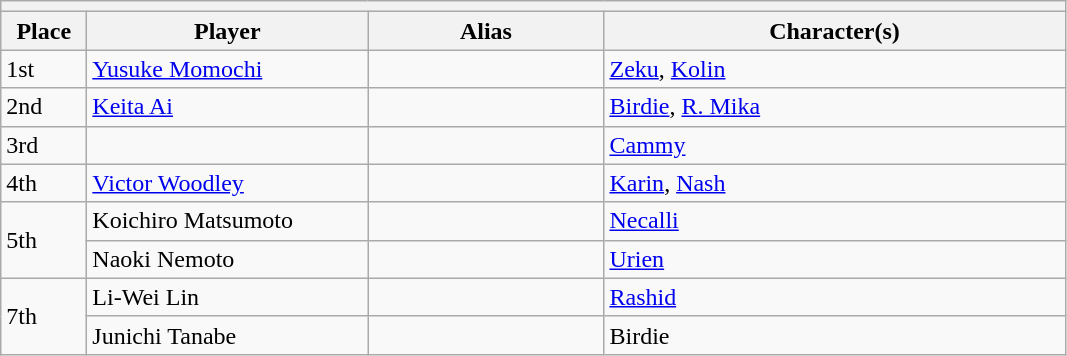<table class="wikitable">
<tr>
<th colspan=5></th>
</tr>
<tr>
<th style="width:50px;">Place</th>
<th style="width:180px;">Player</th>
<th style="width:150px;">Alias</th>
<th style="width:300px;">Character(s)</th>
</tr>
<tr>
<td>1st</td>
<td> <a href='#'>Yusuke Momochi</a></td>
<td></td>
<td><a href='#'>Zeku</a>, <a href='#'>Kolin</a></td>
</tr>
<tr>
<td>2nd</td>
<td> <a href='#'>Keita Ai</a></td>
<td></td>
<td><a href='#'>Birdie</a>, <a href='#'>R. Mika</a></td>
</tr>
<tr>
<td>3rd</td>
<td></td>
<td></td>
<td><a href='#'>Cammy</a></td>
</tr>
<tr>
<td>4th</td>
<td> <a href='#'>Victor Woodley</a></td>
<td></td>
<td><a href='#'>Karin</a>, <a href='#'>Nash</a></td>
</tr>
<tr>
<td rowspan=2>5th</td>
<td> Koichiro Matsumoto</td>
<td></td>
<td><a href='#'>Necalli</a></td>
</tr>
<tr>
<td> Naoki Nemoto</td>
<td></td>
<td><a href='#'>Urien</a></td>
</tr>
<tr>
<td rowspan=2>7th</td>
<td> Li-Wei Lin</td>
<td></td>
<td><a href='#'>Rashid</a></td>
</tr>
<tr>
<td> Junichi Tanabe</td>
<td></td>
<td>Birdie</td>
</tr>
</table>
